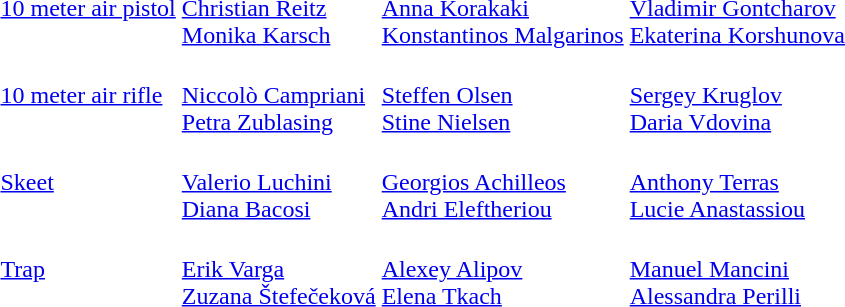<table>
<tr>
<td><a href='#'>10 meter air pistol</a><br></td>
<td><br><a href='#'>Christian Reitz</a><br><a href='#'>Monika Karsch</a></td>
<td><br><a href='#'>Anna Korakaki</a><br><a href='#'>Konstantinos Malgarinos</a></td>
<td><br><a href='#'>Vladimir Gontcharov</a><br><a href='#'>Ekaterina Korshunova</a></td>
</tr>
<tr>
<td><a href='#'>10 meter air rifle</a><br></td>
<td><br><a href='#'>Niccolò Campriani</a><br><a href='#'>Petra Zublasing</a></td>
<td><br><a href='#'>Steffen Olsen</a><br><a href='#'>Stine Nielsen</a></td>
<td><br><a href='#'>Sergey Kruglov</a><br><a href='#'>Daria Vdovina</a></td>
</tr>
<tr>
<td><a href='#'>Skeet</a><br></td>
<td><br><a href='#'>Valerio Luchini</a><br><a href='#'>Diana Bacosi</a></td>
<td><br><a href='#'>Georgios Achilleos</a><br><a href='#'>Andri Eleftheriou</a></td>
<td><br><a href='#'>Anthony Terras</a><br><a href='#'>Lucie Anastassiou</a></td>
</tr>
<tr>
<td><a href='#'>Trap</a><br></td>
<td><br><a href='#'>Erik Varga</a><br><a href='#'>Zuzana Štefečeková</a></td>
<td><br><a href='#'>Alexey Alipov</a><br><a href='#'>Elena Tkach</a></td>
<td><br><a href='#'>Manuel Mancini</a><br><a href='#'>Alessandra Perilli</a></td>
</tr>
</table>
